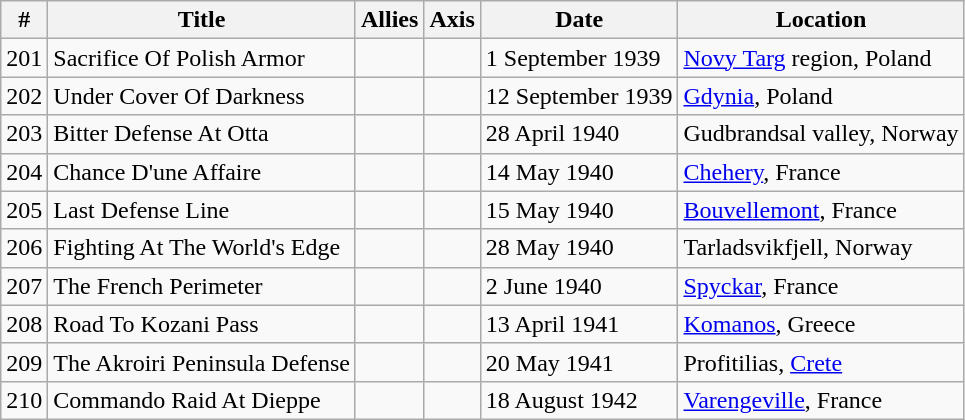<table class="wikitable sortable">
<tr>
<th>#</th>
<th>Title</th>
<th>Allies</th>
<th>Axis</th>
<th>Date</th>
<th>Location</th>
</tr>
<tr>
<td>201</td>
<td>Sacrifice Of Polish Armor</td>
<td align="center"></td>
<td align="center"></td>
<td>1 September 1939</td>
<td><a href='#'>Novy Targ</a> region, Poland</td>
</tr>
<tr>
<td>202</td>
<td>Under Cover Of Darkness</td>
<td align="center"></td>
<td align="center"></td>
<td>12 September 1939</td>
<td><a href='#'>Gdynia</a>, Poland</td>
</tr>
<tr>
<td>203</td>
<td>Bitter Defense At Otta</td>
<td align="center"></td>
<td align="center"></td>
<td>28 April 1940</td>
<td>Gudbrandsal valley, Norway</td>
</tr>
<tr>
<td>204</td>
<td>Chance D'une Affaire</td>
<td align="center"></td>
<td align="center"></td>
<td>14 May 1940</td>
<td><a href='#'>Chehery</a>, France</td>
</tr>
<tr>
<td>205</td>
<td>Last Defense Line</td>
<td align="center"></td>
<td align="center"></td>
<td>15 May 1940</td>
<td><a href='#'>Bouvellemont</a>, France</td>
</tr>
<tr>
<td>206</td>
<td>Fighting At The World's Edge</td>
<td align="center"> </td>
<td align="center"></td>
<td>28 May 1940</td>
<td>Tarladsvikfjell, Norway</td>
</tr>
<tr>
<td>207</td>
<td>The French Perimeter</td>
<td align="center"></td>
<td align="center"></td>
<td>2 June 1940</td>
<td><a href='#'>Spyckar</a>, France</td>
</tr>
<tr>
<td>208</td>
<td>Road To Kozani Pass</td>
<td align="center"> </td>
<td align="center"></td>
<td>13 April 1941</td>
<td><a href='#'>Komanos</a>, Greece</td>
</tr>
<tr>
<td>209</td>
<td>The Akroiri Peninsula Defense</td>
<td align="center"></td>
<td align="center"></td>
<td>20 May 1941</td>
<td>Profitilias, <a href='#'>Crete</a></td>
</tr>
<tr>
<td>210</td>
<td>Commando Raid At Dieppe</td>
<td align="center"></td>
<td align="center"></td>
<td>18 August 1942</td>
<td><a href='#'>Varengeville</a>, France</td>
</tr>
</table>
